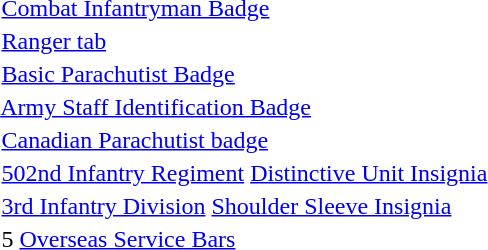<table>
<tr>
<td>  <a href='#'>Combat Infantryman Badge</a></td>
</tr>
<tr>
<td>  <a href='#'>Ranger tab</a></td>
</tr>
<tr>
<td>  <a href='#'>Basic Parachutist Badge</a></td>
</tr>
<tr>
<td>  <a href='#'>Army Staff Identification Badge</a></td>
</tr>
<tr>
<td>  <a href='#'>Canadian Parachutist badge</a></td>
</tr>
<tr>
<td>  <a href='#'>502nd Infantry Regiment</a> <a href='#'>Distinctive Unit Insignia</a></td>
</tr>
<tr>
<td>  <a href='#'>3rd Infantry Division</a> <a href='#'>Shoulder Sleeve Insignia</a></td>
</tr>
<tr>
<td>  5 <a href='#'>Overseas Service Bars</a></td>
</tr>
</table>
